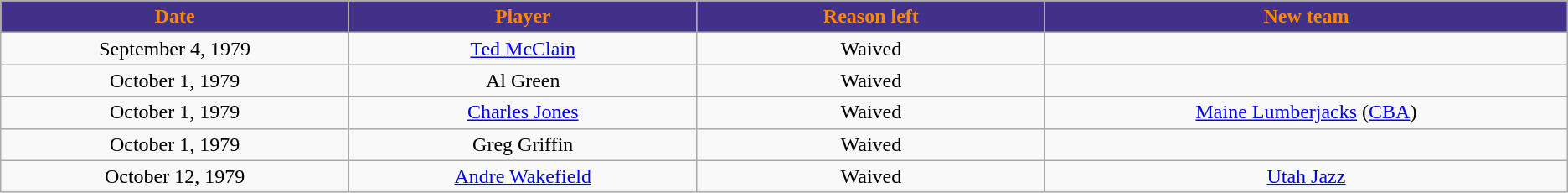<table class="wikitable">
<tr>
<th style="background:#423189; color:#FF8800" width="10%">Date</th>
<th style="background:#423189; color:#FF8800" width="10%">Player</th>
<th style="background:#423189; color:#FF8800" width="10%">Reason left</th>
<th style="background:#423189; color:#FF8800" width="15%">New team</th>
</tr>
<tr style="text-align: center">
<td>September 4, 1979</td>
<td><a href='#'>Ted McClain</a></td>
<td>Waived</td>
<td></td>
</tr>
<tr style="text-align: center">
<td>October 1, 1979</td>
<td>Al Green</td>
<td>Waived</td>
<td></td>
</tr>
<tr style="text-align: center">
<td>October 1, 1979</td>
<td><a href='#'>Charles Jones</a></td>
<td>Waived</td>
<td><a href='#'>Maine Lumberjacks</a> (<a href='#'>CBA</a>)</td>
</tr>
<tr style="text-align: center">
<td>October 1, 1979</td>
<td>Greg Griffin</td>
<td>Waived</td>
<td></td>
</tr>
<tr style="text-align: center">
<td>October 12, 1979</td>
<td><a href='#'>Andre Wakefield</a></td>
<td>Waived</td>
<td><a href='#'>Utah Jazz</a></td>
</tr>
</table>
